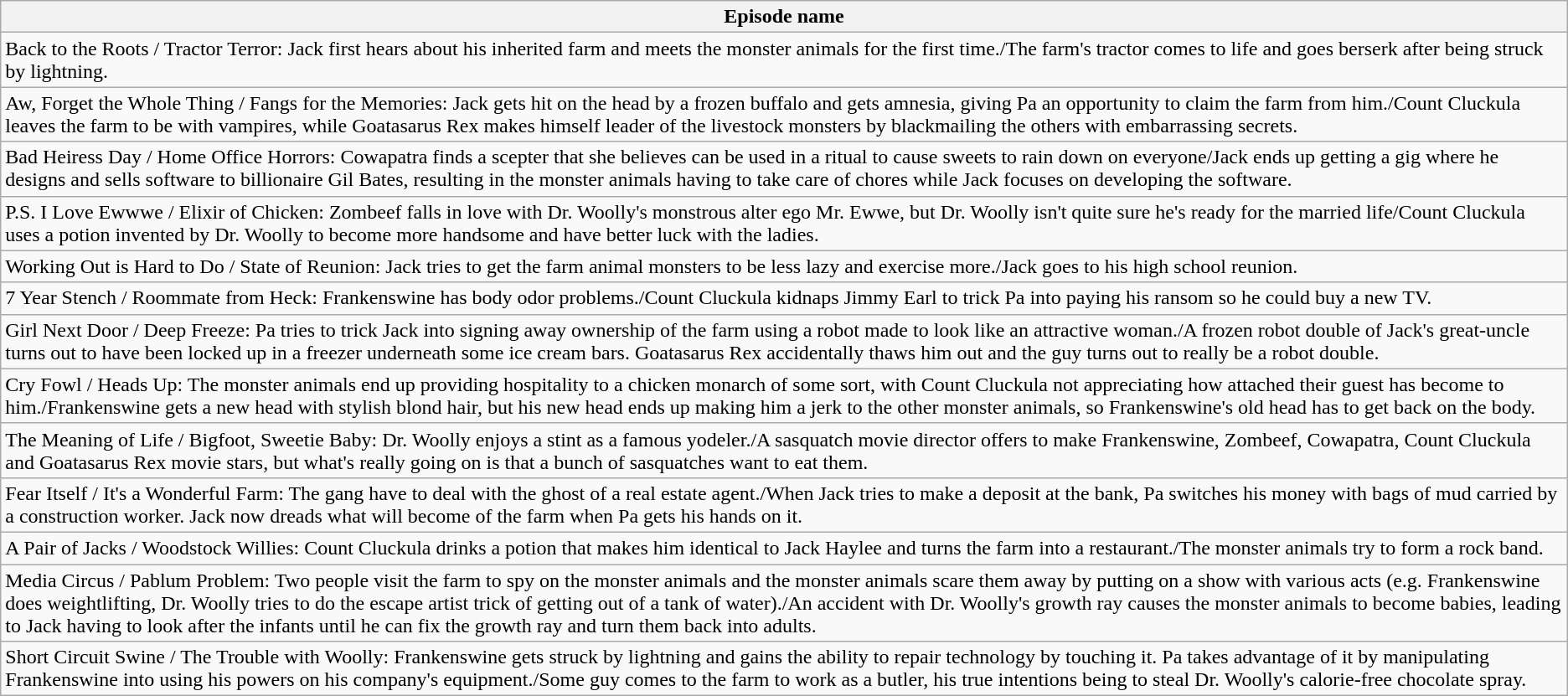<table class="wikitable">
<tr>
<th>Episode name</th>
</tr>
<tr>
<td>Back to the Roots / Tractor Terror: Jack first hears about his inherited farm and meets the monster animals for the first time./The farm's tractor comes to life and goes berserk after being struck by lightning.</td>
</tr>
<tr>
<td>Aw, Forget the Whole Thing / Fangs for the Memories: Jack gets hit on the head by a frozen buffalo and gets amnesia, giving Pa an opportunity to claim the farm from him./Count Cluckula leaves the farm to be with vampires, while Goatasarus Rex makes himself leader of the livestock monsters by blackmailing the others with embarrassing secrets.</td>
</tr>
<tr>
<td>Bad Heiress Day / Home Office Horrors: Cowapatra finds a scepter that she believes can be used in a ritual to cause sweets to rain down on everyone/Jack ends up getting a gig where he designs and sells software to billionaire Gil Bates, resulting in the monster animals having to take care of chores while Jack focuses on developing the software.</td>
</tr>
<tr>
<td>P.S. I Love Ewwwe / Elixir of Chicken: Zombeef falls in love with Dr. Woolly's monstrous alter ego Mr. Ewwe, but Dr. Woolly isn't quite sure he's ready for the married life/Count Cluckula uses a potion invented by Dr. Woolly to become more handsome and have better luck with the ladies.</td>
</tr>
<tr>
<td>Working Out is Hard to Do / State of Reunion: Jack tries to get the farm animal monsters to be less lazy and exercise more./Jack goes to his high school reunion.</td>
</tr>
<tr>
<td>7 Year Stench / Roommate from Heck: Frankenswine has body odor problems./Count Cluckula kidnaps Jimmy Earl to trick Pa into paying his ransom so he could buy a new TV.</td>
</tr>
<tr>
<td>Girl Next Door / Deep Freeze: Pa tries to trick Jack into signing away ownership of the farm using a robot made to look like an attractive woman./A frozen robot double of Jack's great-uncle turns out to have been locked up in a freezer underneath some ice cream bars. Goatasarus Rex accidentally thaws him out and the guy turns out to really be a robot double.</td>
</tr>
<tr>
<td>Cry Fowl / Heads Up: The monster animals end up providing hospitality to a chicken monarch of some sort, with Count Cluckula not appreciating how attached their guest has become to him./Frankenswine gets a new head with stylish blond hair, but his new head ends up making him a jerk to the other monster animals, so Frankenswine's old head has to get back on the body.</td>
</tr>
<tr>
<td>The Meaning of Life / Bigfoot, Sweetie Baby: Dr. Woolly enjoys a stint as a famous yodeler./A sasquatch movie director offers to make Frankenswine, Zombeef, Cowapatra, Count Cluckula and Goatasarus Rex movie stars, but what's really going on is that a bunch of sasquatches want to eat them.</td>
</tr>
<tr>
<td>Fear Itself / It's a Wonderful Farm: The gang have to deal with the ghost of a real estate agent./When Jack tries to make a deposit at the bank, Pa switches his money with bags of mud carried by a construction worker. Jack now dreads what will become of the farm when Pa gets his hands on it.</td>
</tr>
<tr>
<td>A Pair of Jacks / Woodstock Willies: Count Cluckula drinks a potion that makes him identical to Jack Haylee and turns the farm into a restaurant./The monster animals try to form a rock band.</td>
</tr>
<tr>
<td>Media Circus / Pablum Problem: Two people visit the farm to spy on the monster animals and the monster animals scare them away by putting on a show with various acts (e.g. Frankenswine does weightlifting, Dr. Woolly tries to do the escape artist trick of getting out of a tank of water)./An accident with Dr. Woolly's growth ray causes the monster animals to become babies, leading to Jack having to look after the infants until he can fix the growth ray and turn them back into adults.</td>
</tr>
<tr>
<td>Short Circuit Swine / The Trouble with Woolly: Frankenswine gets struck by lightning and gains the ability to repair technology by touching it. Pa takes advantage of it by manipulating Frankenswine into using his powers on his company's equipment./Some guy comes to the farm to work as a butler, his true intentions being to steal Dr. Woolly's calorie-free chocolate spray.</td>
</tr>
</table>
